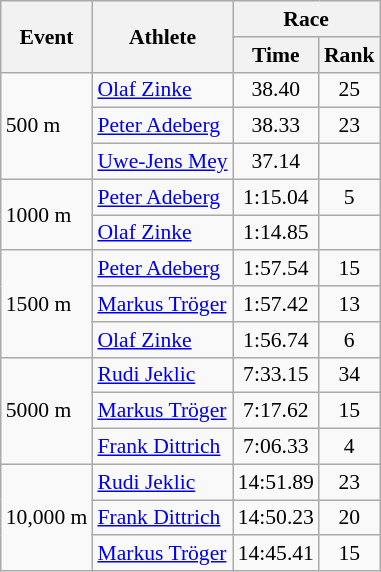<table class="wikitable" border="1" style="font-size:90%">
<tr>
<th rowspan=2>Event</th>
<th rowspan=2>Athlete</th>
<th colspan=2>Race</th>
</tr>
<tr>
<th>Time</th>
<th>Rank</th>
</tr>
<tr>
<td rowspan=3>500 m</td>
<td><a href='#'>Olaf Zinke</a></td>
<td align=center>38.40</td>
<td align=center>25</td>
</tr>
<tr>
<td><a href='#'>Peter Adeberg</a></td>
<td align=center>38.33</td>
<td align=center>23</td>
</tr>
<tr>
<td><a href='#'>Uwe-Jens Mey</a></td>
<td align=center>37.14</td>
<td align=center></td>
</tr>
<tr>
<td rowspan=2>1000 m</td>
<td><a href='#'>Peter Adeberg</a></td>
<td align=center>1:15.04</td>
<td align=center>5</td>
</tr>
<tr>
<td><a href='#'>Olaf Zinke</a></td>
<td align=center>1:14.85</td>
<td align=center></td>
</tr>
<tr>
<td rowspan=3>1500 m</td>
<td><a href='#'>Peter Adeberg</a></td>
<td align=center>1:57.54</td>
<td align=center>15</td>
</tr>
<tr>
<td><a href='#'>Markus Tröger</a></td>
<td align=center>1:57.42</td>
<td align=center>13</td>
</tr>
<tr>
<td><a href='#'>Olaf Zinke</a></td>
<td align=center>1:56.74</td>
<td align=center>6</td>
</tr>
<tr>
<td rowspan=3>5000 m</td>
<td><a href='#'>Rudi Jeklic</a></td>
<td align=center>7:33.15</td>
<td align=center>34</td>
</tr>
<tr>
<td><a href='#'>Markus Tröger</a></td>
<td align=center>7:17.62</td>
<td align=center>15</td>
</tr>
<tr>
<td><a href='#'>Frank Dittrich</a></td>
<td align=center>7:06.33</td>
<td align=center>4</td>
</tr>
<tr>
<td rowspan=3>10,000 m</td>
<td><a href='#'>Rudi Jeklic</a></td>
<td align=center>14:51.89</td>
<td align=center>23</td>
</tr>
<tr>
<td><a href='#'>Frank Dittrich</a></td>
<td align=center>14:50.23</td>
<td align=center>20</td>
</tr>
<tr>
<td><a href='#'>Markus Tröger</a></td>
<td align=center>14:45.41</td>
<td align=center>15</td>
</tr>
</table>
